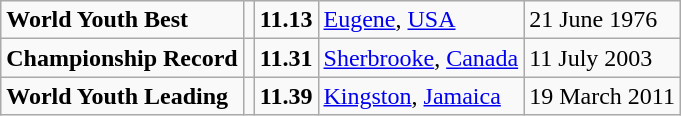<table class="wikitable">
<tr>
<td><strong>World Youth Best</strong></td>
<td></td>
<td><strong>11.13</strong></td>
<td><a href='#'>Eugene</a>, <a href='#'>USA</a></td>
<td>21 June 1976</td>
</tr>
<tr>
<td><strong>Championship Record</strong></td>
<td></td>
<td><strong>11.31</strong></td>
<td><a href='#'>Sherbrooke</a>, <a href='#'>Canada</a></td>
<td>11 July 2003</td>
</tr>
<tr>
<td><strong>World Youth Leading</strong></td>
<td></td>
<td><strong>11.39</strong></td>
<td><a href='#'>Kingston</a>, <a href='#'>Jamaica</a></td>
<td>19 March 2011</td>
</tr>
</table>
